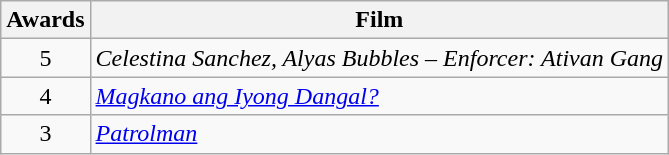<table class="wikitable" style="text-align:center">
<tr>
<th scope="col">Awards</th>
<th scope="col">Film</th>
</tr>
<tr>
<td>5</td>
<td align=left><em>Celestina Sanchez, Alyas Bubbles – Enforcer: Ativan Gang</em></td>
</tr>
<tr>
<td>4</td>
<td align=left><em><a href='#'>Magkano ang Iyong Dangal?</a></em></td>
</tr>
<tr>
<td>3</td>
<td align=left><em><a href='#'>Patrolman</a></em></td>
</tr>
</table>
